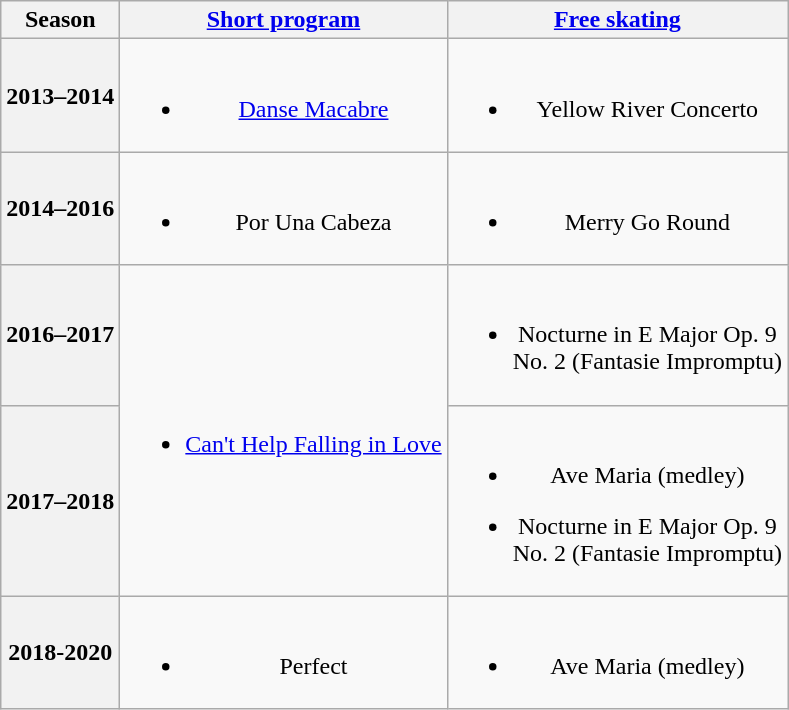<table class=wikitable style=text-align:center>
<tr>
<th>Season</th>
<th><a href='#'>Short program</a></th>
<th><a href='#'>Free skating</a></th>
</tr>
<tr>
<th>2013–2014 <br></th>
<td><br><ul><li><a href='#'>Danse Macabre</a> <br> </li></ul></td>
<td><br><ul><li>Yellow River Concerto</li></ul></td>
</tr>
<tr>
<th>2014–2016 <br></th>
<td><br><ul><li>Por Una Cabeza</li></ul></td>
<td><br><ul><li>Merry Go Round <br> </li></ul></td>
</tr>
<tr>
<th>2016–2017 <br></th>
<td rowspan=2><br><ul><li><a href='#'>Can't Help Falling in Love</a> <br> </li></ul></td>
<td><br><ul><li>Nocturne in E Major Op. 9 <br>  No. 2 (Fantasie Impromptu) <br> </li></ul></td>
</tr>
<tr>
<th>2017–2018 <br></th>
<td><br><ul><li>Ave Maria (medley) <br></li></ul><ul><li>Nocturne in E Major Op. 9 <br>  No. 2 (Fantasie Impromptu) <br> </li></ul></td>
</tr>
<tr>
<th>2018-2020 <br></th>
<td><br><ul><li>Perfect <br></li></ul></td>
<td><br><ul><li>Ave Maria (medley) <br></li></ul></td>
</tr>
</table>
